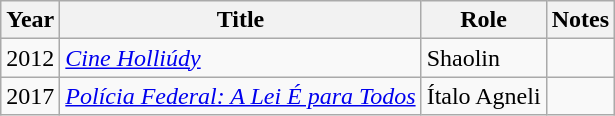<table class="wikitable sortable">
<tr>
<th>Year</th>
<th>Title</th>
<th>Role</th>
<th>Notes</th>
</tr>
<tr>
<td>2012</td>
<td><em><a href='#'>Cine Holliúdy</a></em></td>
<td>Shaolin</td>
<td></td>
</tr>
<tr>
<td>2017</td>
<td><em><a href='#'>Polícia Federal: A Lei É para Todos</a></em></td>
<td>Ítalo Agneli</td>
<td></td>
</tr>
</table>
